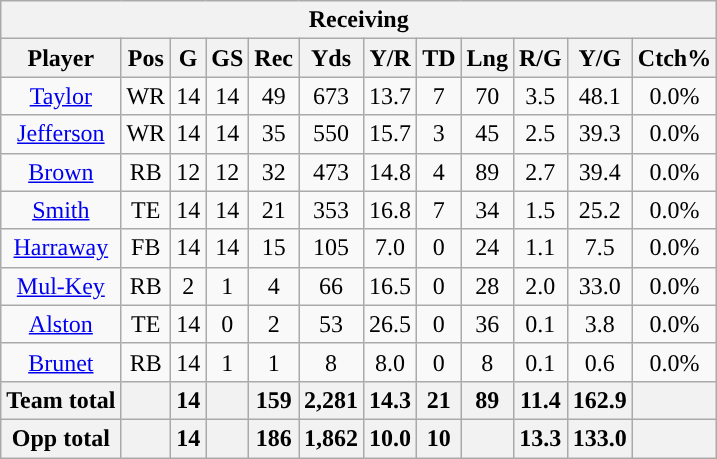<table class="wikitable" style="text-align:center">
<tr>
<th colspan="12">Receiving</th>
</tr>
<tr>
<th>Player</th>
<th>Pos</th>
<th>G</th>
<th>GS</th>
<th>Rec</th>
<th>Yds</th>
<th>Y/R</th>
<th>TD</th>
<th>Lng</th>
<th>R/G</th>
<th>Y/G</th>
<th>Ctch%</th>
</tr>
<tr>
<td><a href='#'>Taylor</a></td>
<td>WR</td>
<td>14</td>
<td>14</td>
<td>49</td>
<td>673</td>
<td>13.7</td>
<td>7</td>
<td>70</td>
<td>3.5</td>
<td>48.1</td>
<td>0.0%</td>
</tr>
<tr>
<td><a href='#'>Jefferson</a></td>
<td>WR</td>
<td>14</td>
<td>14</td>
<td>35</td>
<td>550</td>
<td>15.7</td>
<td>3</td>
<td>45</td>
<td>2.5</td>
<td>39.3</td>
<td>0.0%</td>
</tr>
<tr>
<td><a href='#'>Brown</a></td>
<td>RB</td>
<td>12</td>
<td>12</td>
<td>32</td>
<td>473</td>
<td>14.8</td>
<td>4</td>
<td>89</td>
<td>2.7</td>
<td>39.4</td>
<td>0.0%</td>
</tr>
<tr>
<td><a href='#'>Smith</a></td>
<td>TE</td>
<td>14</td>
<td>14</td>
<td>21</td>
<td>353</td>
<td>16.8</td>
<td>7</td>
<td>34</td>
<td>1.5</td>
<td>25.2</td>
<td>0.0%</td>
</tr>
<tr>
<td><a href='#'>Harraway</a></td>
<td>FB</td>
<td>14</td>
<td>14</td>
<td>15</td>
<td>105</td>
<td>7.0</td>
<td>0</td>
<td>24</td>
<td>1.1</td>
<td>7.5</td>
<td>0.0%</td>
</tr>
<tr>
<td><a href='#'>Mul-Key</a></td>
<td>RB</td>
<td>2</td>
<td>1</td>
<td>4</td>
<td>66</td>
<td>16.5</td>
<td>0</td>
<td>28</td>
<td>2.0</td>
<td>33.0</td>
<td>0.0%</td>
</tr>
<tr>
<td><a href='#'>Alston</a></td>
<td>TE</td>
<td>14</td>
<td>0</td>
<td>2</td>
<td>53</td>
<td>26.5</td>
<td>0</td>
<td>36</td>
<td>0.1</td>
<td>3.8</td>
<td>0.0%</td>
</tr>
<tr>
<td><a href='#'>Brunet</a></td>
<td>RB</td>
<td>14</td>
<td>1</td>
<td>1</td>
<td>8</td>
<td>8.0</td>
<td>0</td>
<td>8</td>
<td>0.1</td>
<td>0.6</td>
<td>0.0%</td>
</tr>
<tr>
<th>Team total</th>
<th></th>
<th>14</th>
<th></th>
<th>159</th>
<th>2,281</th>
<th>14.3</th>
<th>21</th>
<th>89</th>
<th>11.4</th>
<th>162.9</th>
<th></th>
</tr>
<tr>
<th>Opp total</th>
<th></th>
<th>14</th>
<th></th>
<th>186</th>
<th>1,862</th>
<th>10.0</th>
<th>10</th>
<th></th>
<th>13.3</th>
<th>133.0</th>
<th></th>
</tr>
</table>
